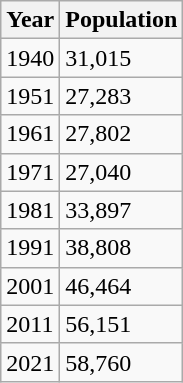<table class="wikitable">
<tr>
<th>Year</th>
<th>Population</th>
</tr>
<tr>
<td>1940</td>
<td>31,015</td>
</tr>
<tr>
<td>1951</td>
<td>27,283</td>
</tr>
<tr>
<td>1961</td>
<td>27,802</td>
</tr>
<tr>
<td>1971</td>
<td>27,040</td>
</tr>
<tr>
<td>1981</td>
<td>33,897</td>
</tr>
<tr>
<td>1991</td>
<td>38,808</td>
</tr>
<tr>
<td>2001</td>
<td>46,464</td>
</tr>
<tr>
<td>2011</td>
<td>56,151</td>
</tr>
<tr>
<td>2021</td>
<td>58,760</td>
</tr>
</table>
